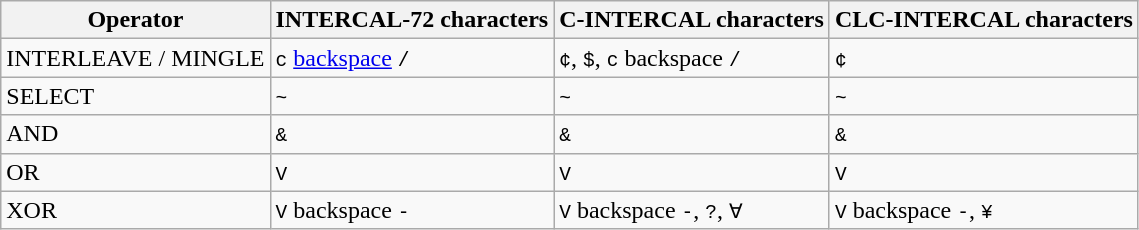<table class="wikitable">
<tr>
<th>Operator</th>
<th>INTERCAL-72 characters</th>
<th>C-INTERCAL characters</th>
<th>CLC-INTERCAL characters</th>
</tr>
<tr>
<td>INTERLEAVE / MINGLE</td>
<td><code>c</code> <a href='#'>backspace</a> <code>/</code></td>
<td><code>¢</code>, <code>$</code>, <code>c</code> backspace <code>/</code></td>
<td><code>¢</code></td>
</tr>
<tr>
<td>SELECT</td>
<td><code>~</code></td>
<td><code>~</code></td>
<td><code>~</code></td>
</tr>
<tr>
<td>AND</td>
<td><code>&</code></td>
<td><code>&</code></td>
<td><code>&</code></td>
</tr>
<tr>
<td>OR</td>
<td><code>V</code></td>
<td><code>V</code></td>
<td><code>V</code></td>
</tr>
<tr>
<td>XOR</td>
<td><code>V</code> backspace <code>-</code></td>
<td><code>V</code> backspace <code>-</code>, <code>?</code>, <code>∀</code></td>
<td><code>V</code> backspace <code>-</code>, <code>¥</code></td>
</tr>
</table>
